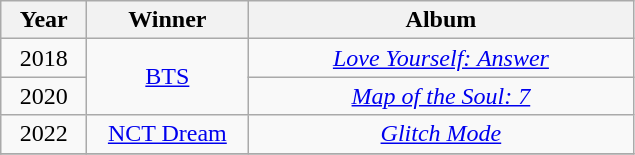<table class="wikitable" style="text-align: center">
<tr>
<th width="50">Year</th>
<th width="100">Winner</th>
<th width="250">Album</th>
</tr>
<tr>
<td>2018</td>
<td rowspan="2"><a href='#'>BTS</a></td>
<td><em><a href='#'>Love Yourself: Answer</a></em></td>
</tr>
<tr>
<td>2020</td>
<td><em><a href='#'>Map of the Soul: 7</a></em></td>
</tr>
<tr>
<td>2022</td>
<td><a href='#'>NCT Dream</a></td>
<td><em><a href='#'>Glitch Mode</a></em></td>
</tr>
<tr>
</tr>
</table>
